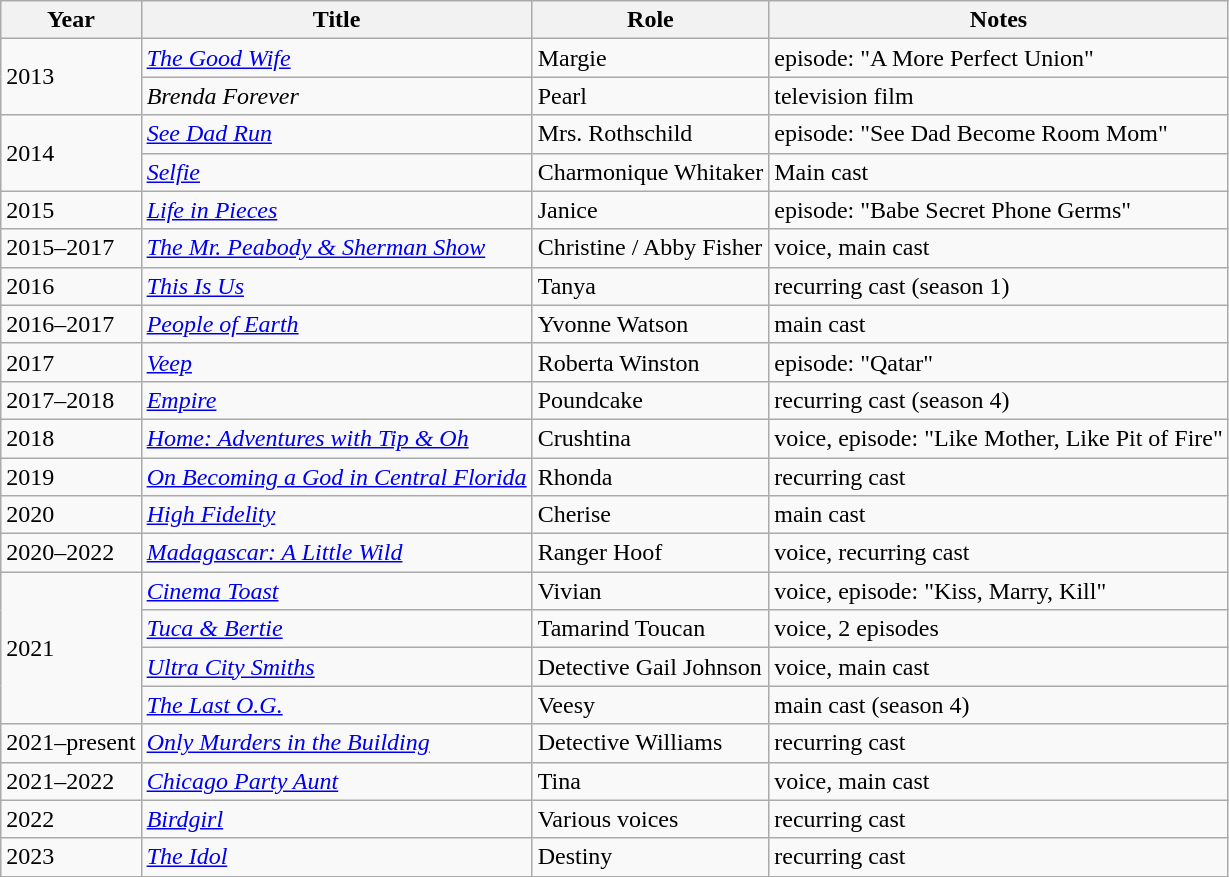<table class="wikitable sortable">
<tr>
<th scope="col">Year</th>
<th scope="col">Title</th>
<th scope="col">Role</th>
<th scope="col" class="unsortable">Notes</th>
</tr>
<tr>
<td rowspan=2>2013</td>
<td><em><a href='#'>The Good Wife</a></em></td>
<td>Margie</td>
<td>episode: "A More Perfect Union"</td>
</tr>
<tr>
<td><em>Brenda Forever</em></td>
<td>Pearl</td>
<td>television film</td>
</tr>
<tr>
<td rowspan=2>2014</td>
<td><em><a href='#'>See Dad Run</a></em></td>
<td>Mrs. Rothschild</td>
<td>episode: "See Dad Become Room Mom"</td>
</tr>
<tr>
<td><em><a href='#'>Selfie</a></em></td>
<td>Charmonique Whitaker</td>
<td>Main cast</td>
</tr>
<tr>
<td>2015</td>
<td><em><a href='#'>Life in Pieces</a></em></td>
<td>Janice</td>
<td>episode: "Babe Secret Phone Germs"</td>
</tr>
<tr>
<td>2015–2017</td>
<td><em><a href='#'>The Mr. Peabody & Sherman Show</a></em></td>
<td>Christine / Abby Fisher</td>
<td>voice, main cast</td>
</tr>
<tr>
<td>2016</td>
<td><em><a href='#'>This Is Us</a></em></td>
<td>Tanya</td>
<td>recurring cast (season 1)</td>
</tr>
<tr>
<td>2016–2017</td>
<td><em><a href='#'>People of Earth</a></em></td>
<td>Yvonne Watson</td>
<td>main cast</td>
</tr>
<tr>
<td>2017</td>
<td><em><a href='#'>Veep</a></em></td>
<td>Roberta Winston</td>
<td>episode: "Qatar"</td>
</tr>
<tr>
<td>2017–2018</td>
<td><em><a href='#'>Empire</a></em></td>
<td>Poundcake</td>
<td>recurring cast (season 4)</td>
</tr>
<tr>
<td>2018</td>
<td><em><a href='#'>Home: Adventures with Tip & Oh</a></em></td>
<td>Crushtina</td>
<td>voice, episode: "Like Mother, Like Pit of Fire"</td>
</tr>
<tr>
<td>2019</td>
<td><em><a href='#'>On Becoming a God in Central Florida</a></em></td>
<td>Rhonda</td>
<td>recurring cast</td>
</tr>
<tr>
<td>2020</td>
<td><em><a href='#'>High Fidelity</a></em></td>
<td>Cherise</td>
<td>main cast</td>
</tr>
<tr>
<td>2020–2022</td>
<td><em><a href='#'>Madagascar: A Little Wild</a></em></td>
<td>Ranger Hoof</td>
<td>voice, recurring cast</td>
</tr>
<tr>
<td rowspan=4>2021</td>
<td><em><a href='#'>Cinema Toast</a></em></td>
<td>Vivian</td>
<td>voice, episode: "Kiss, Marry, Kill"</td>
</tr>
<tr>
<td><em><a href='#'>Tuca & Bertie</a></em></td>
<td>Tamarind Toucan</td>
<td>voice, 2 episodes</td>
</tr>
<tr>
<td><em><a href='#'>Ultra City Smiths</a></em></td>
<td>Detective Gail Johnson</td>
<td>voice, main cast</td>
</tr>
<tr>
<td><em><a href='#'>The Last O.G.</a></em></td>
<td>Veesy</td>
<td>main cast (season 4)</td>
</tr>
<tr>
<td>2021–present</td>
<td><em><a href='#'>Only Murders in the Building</a></em></td>
<td>Detective Williams</td>
<td>recurring cast</td>
</tr>
<tr>
<td>2021–2022</td>
<td><em><a href='#'>Chicago Party Aunt</a></em></td>
<td>Tina</td>
<td>voice, main cast</td>
</tr>
<tr>
<td>2022</td>
<td><em><a href='#'>Birdgirl</a></em></td>
<td>Various voices</td>
<td>recurring cast</td>
</tr>
<tr>
<td>2023</td>
<td><em><a href='#'>The Idol</a></em></td>
<td>Destiny</td>
<td>recurring cast</td>
</tr>
</table>
